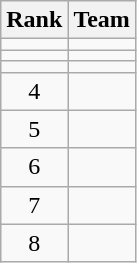<table class="wikitable" border="1">
<tr>
<th>Rank</th>
<th>Team</th>
</tr>
<tr>
<td align=center></td>
<td></td>
</tr>
<tr>
<td align=center></td>
<td></td>
</tr>
<tr>
<td align=center></td>
<td></td>
</tr>
<tr>
<td align=center>4</td>
<td></td>
</tr>
<tr>
<td align=center>5</td>
<td></td>
</tr>
<tr>
<td align=center>6</td>
<td></td>
</tr>
<tr>
<td align=center>7</td>
<td></td>
</tr>
<tr>
<td align=center>8</td>
<td></td>
</tr>
</table>
